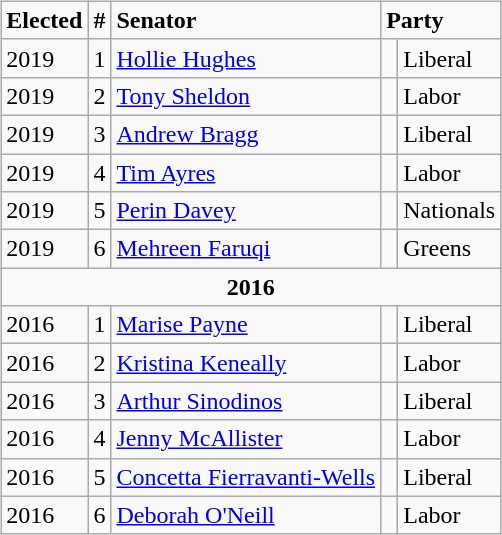<table style="width:100%;">
<tr>
<td><br>








































</td>
<td align=right><br><table class="wikitable">
<tr>
<td><strong>Elected</strong></td>
<td><strong>#</strong></td>
<td><strong>Senator</strong></td>
<td colspan="2"><strong>Party</strong></td>
</tr>
<tr>
<td>2019</td>
<td>1</td>
<td><a href='#'>Hollie Hughes</a></td>
<td> </td>
<td>Liberal</td>
</tr>
<tr>
<td>2019</td>
<td>2</td>
<td><a href='#'>Tony Sheldon</a></td>
<td> </td>
<td>Labor</td>
</tr>
<tr>
<td>2019</td>
<td>3</td>
<td><a href='#'>Andrew Bragg</a></td>
<td> </td>
<td>Liberal</td>
</tr>
<tr>
<td>2019</td>
<td>4</td>
<td><a href='#'>Tim Ayres</a></td>
<td> </td>
<td>Labor</td>
</tr>
<tr>
<td>2019</td>
<td>5</td>
<td><a href='#'>Perin Davey</a></td>
<td> </td>
<td>Nationals</td>
</tr>
<tr>
<td>2019</td>
<td>6</td>
<td><a href='#'>Mehreen Faruqi</a></td>
<td> </td>
<td>Greens</td>
</tr>
<tr>
<td colspan=5 align=center><strong>2016</strong></td>
</tr>
<tr>
<td>2016</td>
<td>1</td>
<td><a href='#'>Marise Payne</a></td>
<td> </td>
<td>Liberal</td>
</tr>
<tr>
<td>2016</td>
<td>2</td>
<td><a href='#'>Kristina Keneally</a></td>
<td> </td>
<td>Labor</td>
</tr>
<tr>
<td>2016</td>
<td>3</td>
<td><a href='#'>Arthur Sinodinos</a></td>
<td> </td>
<td>Liberal</td>
</tr>
<tr>
<td>2016</td>
<td>4</td>
<td><a href='#'>Jenny McAllister</a></td>
<td> </td>
<td>Labor</td>
</tr>
<tr>
<td>2016</td>
<td>5</td>
<td><a href='#'>Concetta Fierravanti-Wells</a></td>
<td> </td>
<td>Liberal</td>
</tr>
<tr>
<td>2016</td>
<td>6</td>
<td><a href='#'>Deborah O'Neill</a></td>
<td> </td>
<td>Labor</td>
</tr>
</table>
</td>
</tr>
</table>
